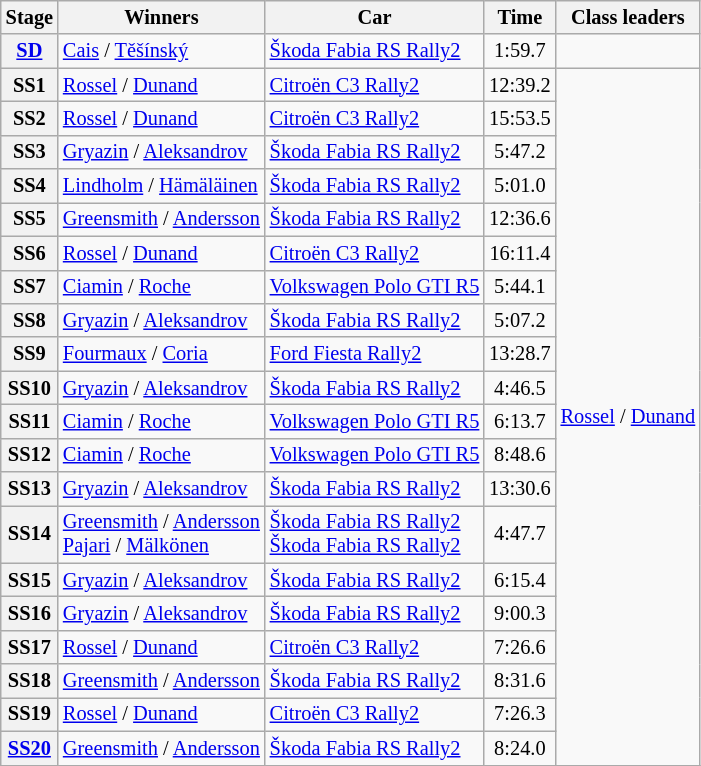<table class="wikitable" style="font-size:85%">
<tr>
<th>Stage</th>
<th>Winners</th>
<th>Car</th>
<th>Time</th>
<th>Class leaders</th>
</tr>
<tr>
<th><a href='#'>SD</a></th>
<td><a href='#'>Cais</a> / <a href='#'>Těšínský</a></td>
<td><a href='#'>Škoda Fabia RS Rally2</a></td>
<td align="center">1:59.7</td>
<td></td>
</tr>
<tr>
<th>SS1</th>
<td><a href='#'>Rossel</a> / <a href='#'>Dunand</a></td>
<td><a href='#'>Citroën C3 Rally2</a></td>
<td align="center">12:39.2</td>
<td rowspan="20"><a href='#'>Rossel</a> / <a href='#'>Dunand</a></td>
</tr>
<tr>
<th>SS2</th>
<td><a href='#'>Rossel</a> / <a href='#'>Dunand</a></td>
<td><a href='#'>Citroën C3 Rally2</a></td>
<td align="center">15:53.5</td>
</tr>
<tr>
<th>SS3</th>
<td><a href='#'>Gryazin</a> / <a href='#'>Aleksandrov</a></td>
<td><a href='#'>Škoda Fabia RS Rally2</a></td>
<td align="center">5:47.2</td>
</tr>
<tr>
<th>SS4</th>
<td><a href='#'>Lindholm</a> / <a href='#'>Hämäläinen</a></td>
<td><a href='#'>Škoda Fabia RS Rally2</a></td>
<td align="center">5:01.0</td>
</tr>
<tr>
<th>SS5</th>
<td><a href='#'>Greensmith</a> / <a href='#'>Andersson</a></td>
<td><a href='#'>Škoda Fabia RS Rally2</a></td>
<td align="center">12:36.6</td>
</tr>
<tr>
<th>SS6</th>
<td><a href='#'>Rossel</a> / <a href='#'>Dunand</a></td>
<td><a href='#'>Citroën C3 Rally2</a></td>
<td align="center">16:11.4</td>
</tr>
<tr>
<th>SS7</th>
<td><a href='#'>Ciamin</a> / <a href='#'>Roche</a></td>
<td><a href='#'>Volkswagen Polo GTI R5</a></td>
<td align="center">5:44.1</td>
</tr>
<tr>
<th>SS8</th>
<td><a href='#'>Gryazin</a> / <a href='#'>Aleksandrov</a></td>
<td><a href='#'>Škoda Fabia RS Rally2</a></td>
<td align="center">5:07.2</td>
</tr>
<tr>
<th>SS9</th>
<td><a href='#'>Fourmaux</a> / <a href='#'>Coria</a></td>
<td><a href='#'>Ford Fiesta Rally2</a></td>
<td align="center">13:28.7</td>
</tr>
<tr>
<th>SS10</th>
<td><a href='#'>Gryazin</a> / <a href='#'>Aleksandrov</a></td>
<td><a href='#'>Škoda Fabia RS Rally2</a></td>
<td align="center">4:46.5</td>
</tr>
<tr>
<th>SS11</th>
<td><a href='#'>Ciamin</a> / <a href='#'>Roche</a></td>
<td><a href='#'>Volkswagen Polo GTI R5</a></td>
<td align="center">6:13.7</td>
</tr>
<tr>
<th>SS12</th>
<td><a href='#'>Ciamin</a> / <a href='#'>Roche</a></td>
<td><a href='#'>Volkswagen Polo GTI R5</a></td>
<td align="center">8:48.6</td>
</tr>
<tr>
<th>SS13</th>
<td><a href='#'>Gryazin</a> / <a href='#'>Aleksandrov</a></td>
<td><a href='#'>Škoda Fabia RS Rally2</a></td>
<td align="center">13:30.6</td>
</tr>
<tr>
<th>SS14</th>
<td><a href='#'>Greensmith</a> / <a href='#'>Andersson</a><br> <a href='#'>Pajari</a> / <a href='#'>Mälkönen</a></td>
<td><a href='#'>Škoda Fabia RS Rally2</a><br><a href='#'>Škoda Fabia RS Rally2</a></td>
<td align="center">4:47.7</td>
</tr>
<tr>
<th>SS15</th>
<td><a href='#'>Gryazin</a> / <a href='#'>Aleksandrov</a></td>
<td><a href='#'>Škoda Fabia RS Rally2</a></td>
<td align="center">6:15.4</td>
</tr>
<tr>
<th>SS16</th>
<td><a href='#'>Gryazin</a> / <a href='#'>Aleksandrov</a></td>
<td><a href='#'>Škoda Fabia RS Rally2</a></td>
<td align="center">9:00.3</td>
</tr>
<tr>
<th>SS17</th>
<td><a href='#'>Rossel</a> / <a href='#'>Dunand</a></td>
<td><a href='#'>Citroën C3 Rally2</a></td>
<td align="center">7:26.6</td>
</tr>
<tr>
<th>SS18</th>
<td><a href='#'>Greensmith</a> / <a href='#'>Andersson</a></td>
<td><a href='#'>Škoda Fabia RS Rally2</a></td>
<td align="center">8:31.6</td>
</tr>
<tr>
<th>SS19</th>
<td><a href='#'>Rossel</a> / <a href='#'>Dunand</a></td>
<td><a href='#'>Citroën C3 Rally2</a></td>
<td align="center">7:26.3</td>
</tr>
<tr>
<th><a href='#'>SS20</a></th>
<td><a href='#'>Greensmith</a> / <a href='#'>Andersson</a></td>
<td><a href='#'>Škoda Fabia RS Rally2</a></td>
<td align="center">8:24.0</td>
</tr>
<tr>
</tr>
</table>
